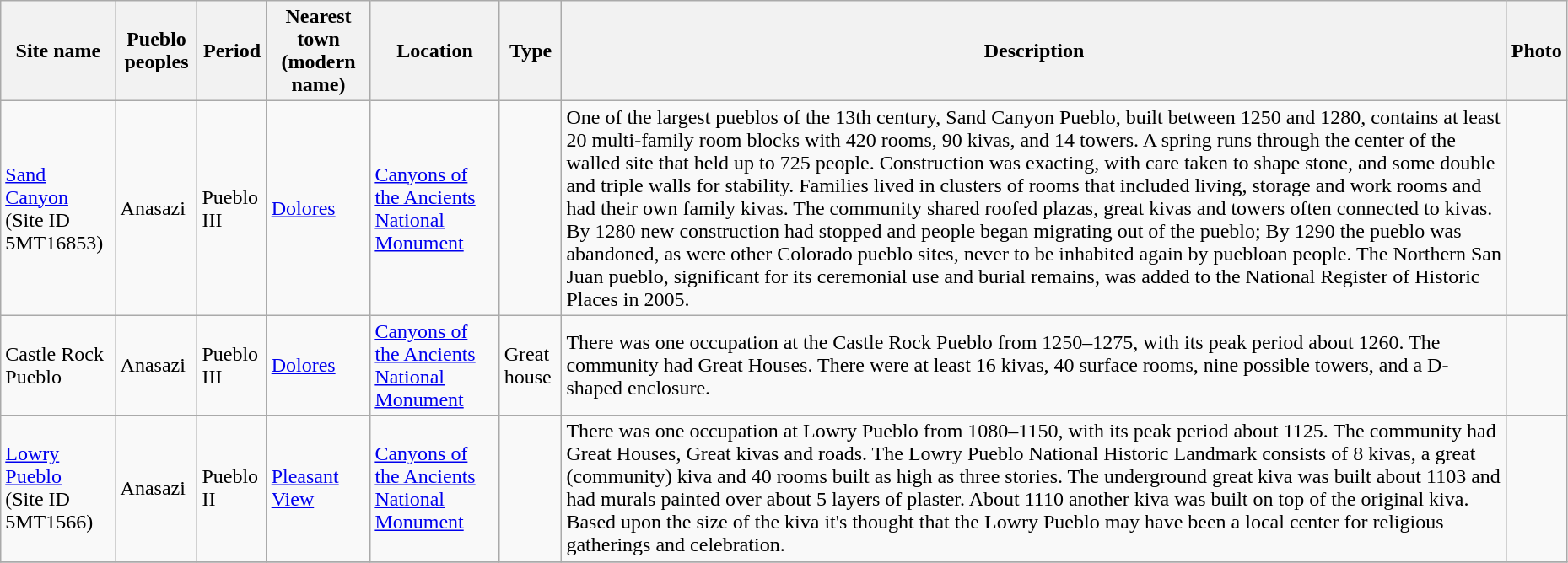<table class="wikitable sortable" style="width:98%">
<tr>
<th>Site name</th>
<th>Pueblo peoples</th>
<th>Period</th>
<th>Nearest town (modern name)</th>
<th>Location</th>
<th>Type</th>
<th>Description</th>
<th>Photo</th>
</tr>
<tr>
<td><a href='#'>Sand Canyon</a><br>(Site ID 5MT16853)</td>
<td>Anasazi</td>
<td>Pueblo III</td>
<td><a href='#'>Dolores</a></td>
<td><a href='#'>Canyons of the Ancients National Monument</a></td>
<td></td>
<td>One of the largest pueblos of the 13th century, Sand Canyon Pueblo, built between 1250 and 1280, contains at least 20 multi-family room blocks with 420 rooms, 90 kivas, and 14 towers. A spring runs through the center of the walled site that held up to 725 people.  Construction was exacting, with care taken to shape stone, and some double and triple walls for stability.  Families lived in clusters of rooms that included living, storage and work rooms and had their own family kivas.  The community shared roofed plazas, great kivas and towers often connected to kivas.  By 1280 new construction had stopped and people began migrating out of the pueblo; By 1290 the pueblo was abandoned, as were other Colorado pueblo sites, never to be inhabited again by puebloan people. The Northern San Juan pueblo, significant for its ceremonial use and burial remains, was added to the National Register of Historic Places in 2005.</td>
<td></td>
</tr>
<tr>
<td>Castle Rock Pueblo</td>
<td>Anasazi</td>
<td>Pueblo III</td>
<td><a href='#'>Dolores</a></td>
<td><a href='#'>Canyons of the Ancients National Monument</a></td>
<td>Great house</td>
<td>There was one occupation at the Castle Rock Pueblo from 1250–1275, with its peak period about 1260.  The community had Great Houses. There were at least 16 kivas, 40 surface rooms, nine possible towers, and a D-shaped enclosure.</td>
<td></td>
</tr>
<tr>
<td><a href='#'>Lowry Pueblo</a><br>(Site ID 5MT1566)</td>
<td>Anasazi</td>
<td>Pueblo II</td>
<td><a href='#'>Pleasant View</a></td>
<td><a href='#'>Canyons of the Ancients National Monument</a></td>
<td></td>
<td>There was one occupation at Lowry Pueblo from 1080–1150, with its peak period about 1125.  The community had Great Houses, Great kivas and roads. The Lowry Pueblo National Historic Landmark consists of 8 kivas, a great (community) kiva and 40 rooms built as high as three stories.  The underground great kiva was built about 1103 and had murals painted over about 5 layers of plaster.  About 1110 another kiva was built on top of the original kiva.  Based upon the size of the kiva it's thought that the Lowry Pueblo may have been a local center for religious gatherings and celebration.</td>
<td></td>
</tr>
<tr>
</tr>
</table>
